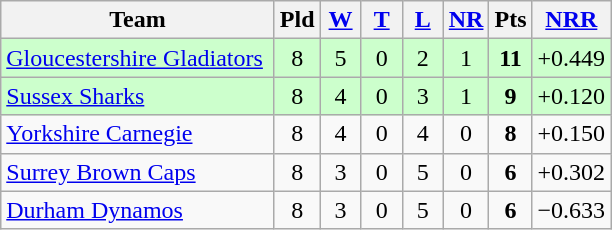<table class="wikitable" style="text-align:center;">
<tr>
<th width=175>Team</th>
<th style="width:20px;" abbr="Played">Pld</th>
<th style="width:20px;" abbr="Won"><a href='#'>W</a></th>
<th style="width:20px;" abbr="Tied"><a href='#'>T</a></th>
<th style="width:20px;" abbr="Lost"><a href='#'>L</a></th>
<th style="width:20px;" abbr="No result"><a href='#'>NR</a></th>
<th style="width:20px;" abbr="Points">Pts</th>
<th style="width:20px;" abbr="Net run rate"><a href='#'>NRR</a></th>
</tr>
<tr style="background:#cfc;">
<td style="text-align:left;"><a href='#'>Gloucestershire Gladiators</a></td>
<td>8</td>
<td>5</td>
<td>0</td>
<td>2</td>
<td>1</td>
<td><strong>11</strong></td>
<td>+0.449</td>
</tr>
<tr style="background:#cfc;">
<td style="text-align:left;"><a href='#'>Sussex Sharks</a></td>
<td>8</td>
<td>4</td>
<td>0</td>
<td>3</td>
<td>1</td>
<td><strong>9</strong></td>
<td>+0.120</td>
</tr>
<tr>
<td style="text-align:left;"><a href='#'>Yorkshire Carnegie</a></td>
<td>8</td>
<td>4</td>
<td>0</td>
<td>4</td>
<td>0</td>
<td><strong>8</strong></td>
<td>+0.150</td>
</tr>
<tr>
<td style="text-align:left;"><a href='#'>Surrey Brown Caps</a></td>
<td>8</td>
<td>3</td>
<td>0</td>
<td>5</td>
<td>0</td>
<td><strong>6</strong></td>
<td>+0.302</td>
</tr>
<tr>
<td style="text-align:left;"><a href='#'>Durham Dynamos</a></td>
<td>8</td>
<td>3</td>
<td>0</td>
<td>5</td>
<td>0</td>
<td><strong>6</strong></td>
<td>−0.633</td>
</tr>
</table>
